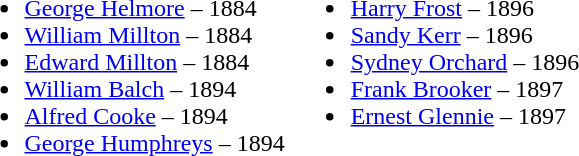<table border="0">
<tr valign="top">
<td><br><ul><li><a href='#'>George Helmore</a> – 1884</li><li><a href='#'>William Millton</a> – 1884</li><li><a href='#'>Edward Millton</a> – 1884</li><li><a href='#'>William Balch</a> – 1894</li><li><a href='#'>Alfred Cooke</a> – 1894</li><li><a href='#'>George Humphreys</a> – 1894</li></ul></td>
<td><br><ul><li><a href='#'>Harry Frost</a> – 1896</li><li><a href='#'>Sandy Kerr</a> – 1896</li><li><a href='#'>Sydney Orchard</a> – 1896</li><li><a href='#'>Frank Brooker</a> – 1897</li><li><a href='#'>Ernest Glennie</a> – 1897</li></ul></td>
</tr>
</table>
